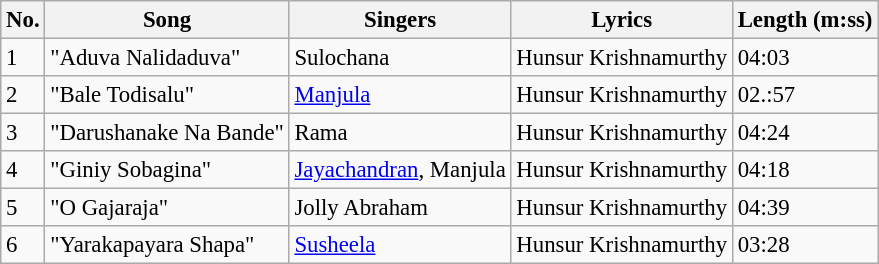<table class="wikitable" style="font-size:95%;">
<tr>
<th>No.</th>
<th>Song</th>
<th>Singers</th>
<th>Lyrics</th>
<th>Length (m:ss)</th>
</tr>
<tr>
<td>1</td>
<td>"Aduva Nalidaduva"</td>
<td>Sulochana</td>
<td>Hunsur Krishnamurthy</td>
<td>04:03</td>
</tr>
<tr>
<td>2</td>
<td>"Bale Todisalu"</td>
<td><a href='#'>Manjula</a></td>
<td>Hunsur Krishnamurthy</td>
<td>02.:57</td>
</tr>
<tr>
<td>3</td>
<td>"Darushanake Na Bande"</td>
<td>Rama</td>
<td>Hunsur Krishnamurthy</td>
<td>04:24</td>
</tr>
<tr>
<td>4</td>
<td>"Giniy Sobagina"</td>
<td><a href='#'>Jayachandran</a>, Manjula</td>
<td>Hunsur Krishnamurthy</td>
<td>04:18</td>
</tr>
<tr>
<td>5</td>
<td>"O Gajaraja"</td>
<td>Jolly Abraham</td>
<td>Hunsur Krishnamurthy</td>
<td>04:39</td>
</tr>
<tr>
<td>6</td>
<td>"Yarakapayara Shapa"</td>
<td><a href='#'>Susheela</a></td>
<td>Hunsur Krishnamurthy</td>
<td>03:28</td>
</tr>
</table>
